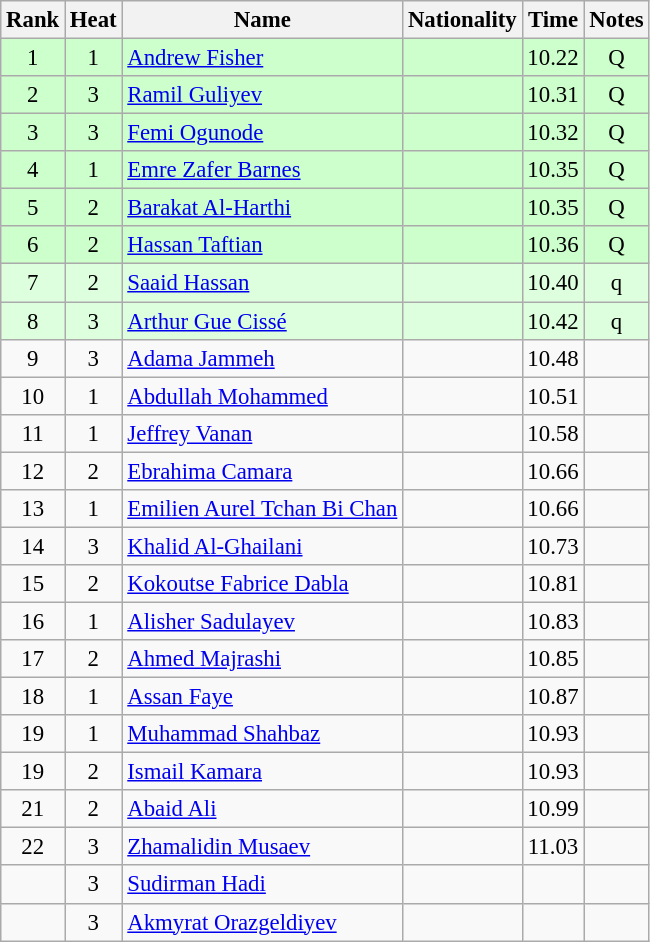<table class="wikitable sortable" style="text-align:center;font-size:95%">
<tr>
<th>Rank</th>
<th>Heat</th>
<th>Name</th>
<th>Nationality</th>
<th>Time</th>
<th>Notes</th>
</tr>
<tr bgcolor=ccffcc>
<td>1</td>
<td>1</td>
<td align=left><a href='#'>Andrew Fisher</a></td>
<td align=left></td>
<td>10.22</td>
<td>Q</td>
</tr>
<tr bgcolor=ccffcc>
<td>2</td>
<td>3</td>
<td align=left><a href='#'>Ramil Guliyev</a></td>
<td align=left></td>
<td>10.31</td>
<td>Q</td>
</tr>
<tr bgcolor=ccffcc>
<td>3</td>
<td>3</td>
<td align=left><a href='#'>Femi Ogunode</a></td>
<td align=left></td>
<td>10.32</td>
<td>Q</td>
</tr>
<tr bgcolor=ccffcc>
<td>4</td>
<td>1</td>
<td align=left><a href='#'>Emre Zafer Barnes</a></td>
<td align=left></td>
<td>10.35</td>
<td>Q</td>
</tr>
<tr bgcolor=ccffcc>
<td>5</td>
<td>2</td>
<td align=left><a href='#'>Barakat Al-Harthi</a></td>
<td align=left></td>
<td>10.35</td>
<td>Q</td>
</tr>
<tr bgcolor=ccffcc>
<td>6</td>
<td>2</td>
<td align=left><a href='#'>Hassan Taftian</a></td>
<td align=left></td>
<td>10.36</td>
<td>Q</td>
</tr>
<tr bgcolor=ddffdd>
<td>7</td>
<td>2</td>
<td align=left><a href='#'>Saaid Hassan</a></td>
<td align=left></td>
<td>10.40</td>
<td>q</td>
</tr>
<tr bgcolor=ddffdd>
<td>8</td>
<td>3</td>
<td align=left><a href='#'>Arthur Gue Cissé</a></td>
<td align=left></td>
<td>10.42</td>
<td>q</td>
</tr>
<tr>
<td>9</td>
<td>3</td>
<td align=left><a href='#'>Adama Jammeh</a></td>
<td align=left></td>
<td>10.48</td>
<td></td>
</tr>
<tr>
<td>10</td>
<td>1</td>
<td align=left><a href='#'>Abdullah Mohammed</a></td>
<td align=left></td>
<td>10.51</td>
<td></td>
</tr>
<tr>
<td>11</td>
<td>1</td>
<td align=left><a href='#'>Jeffrey Vanan</a></td>
<td align=left></td>
<td>10.58</td>
<td></td>
</tr>
<tr>
<td>12</td>
<td>2</td>
<td align=left><a href='#'>Ebrahima Camara</a></td>
<td align=left></td>
<td>10.66</td>
<td></td>
</tr>
<tr>
<td>13</td>
<td>1</td>
<td align=left><a href='#'>Emilien Aurel Tchan Bi Chan</a></td>
<td align=left></td>
<td>10.66</td>
<td></td>
</tr>
<tr>
<td>14</td>
<td>3</td>
<td align=left><a href='#'>Khalid Al-Ghailani</a></td>
<td align=left></td>
<td>10.73</td>
<td></td>
</tr>
<tr>
<td>15</td>
<td>2</td>
<td align=left><a href='#'>Kokoutse Fabrice Dabla</a></td>
<td align=left></td>
<td>10.81</td>
<td></td>
</tr>
<tr>
<td>16</td>
<td>1</td>
<td align=left><a href='#'>Alisher Sadulayev</a></td>
<td align=left></td>
<td>10.83</td>
<td></td>
</tr>
<tr>
<td>17</td>
<td>2</td>
<td align=left><a href='#'>Ahmed Majrashi</a></td>
<td align=left></td>
<td>10.85</td>
<td></td>
</tr>
<tr>
<td>18</td>
<td>1</td>
<td align=left><a href='#'>Assan Faye</a></td>
<td align=left></td>
<td>10.87</td>
<td></td>
</tr>
<tr>
<td>19</td>
<td>1</td>
<td align=left><a href='#'>Muhammad Shahbaz</a></td>
<td align=left></td>
<td>10.93</td>
<td></td>
</tr>
<tr>
<td>19</td>
<td>2</td>
<td align=left><a href='#'>Ismail Kamara</a></td>
<td align=left></td>
<td>10.93</td>
<td></td>
</tr>
<tr>
<td>21</td>
<td>2</td>
<td align=left><a href='#'>Abaid Ali</a></td>
<td align=left></td>
<td>10.99</td>
<td></td>
</tr>
<tr>
<td>22</td>
<td>3</td>
<td align=left><a href='#'>Zhamalidin Musaev</a></td>
<td align=left></td>
<td>11.03</td>
<td></td>
</tr>
<tr>
<td></td>
<td>3</td>
<td align=left><a href='#'>Sudirman Hadi</a></td>
<td align=left></td>
<td></td>
<td></td>
</tr>
<tr>
<td></td>
<td>3</td>
<td align=left><a href='#'>Akmyrat Orazgeldiyev</a></td>
<td align=left></td>
<td></td>
<td></td>
</tr>
</table>
